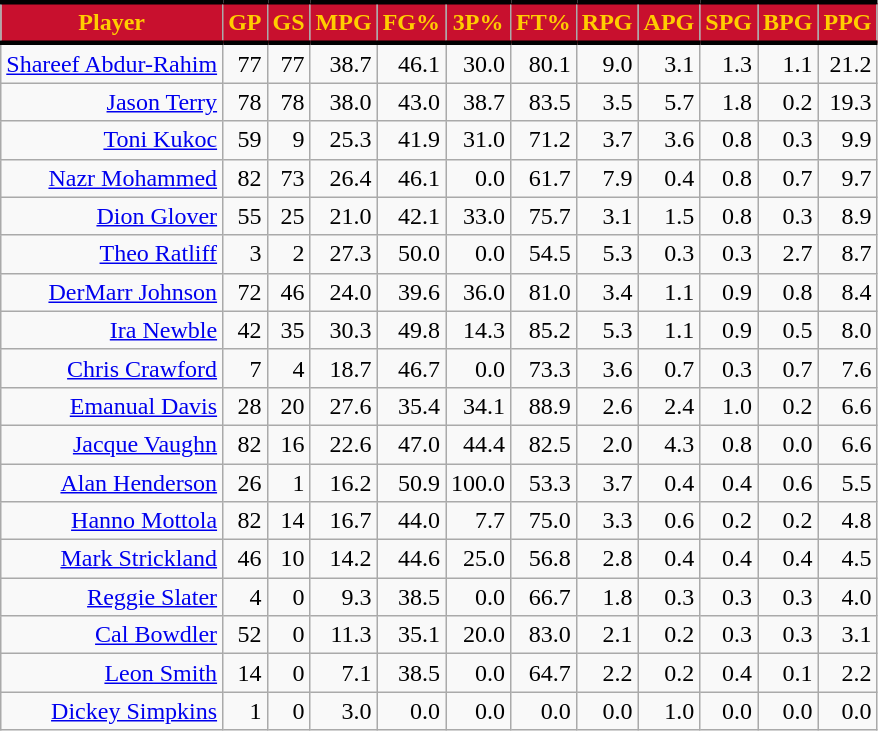<table class="wikitable sortable" style="text-align:right;">
<tr>
<th style="background:#C8102E; color:#FFCD00; border-top:#010101 3px solid; border-bottom:#010101 3px solid;">Player</th>
<th style="background:#C8102E; color:#FFCD00; border-top:#010101 3px solid; border-bottom:#010101 3px solid;">GP</th>
<th style="background:#C8102E; color:#FFCD00; border-top:#010101 3px solid; border-bottom:#010101 3px solid;">GS</th>
<th style="background:#C8102E; color:#FFCD00; border-top:#010101 3px solid; border-bottom:#010101 3px solid;">MPG</th>
<th style="background:#C8102E; color:#FFCD00; border-top:#010101 3px solid; border-bottom:#010101 3px solid;">FG%</th>
<th style="background:#C8102E; color:#FFCD00; border-top:#010101 3px solid; border-bottom:#010101 3px solid;">3P%</th>
<th style="background:#C8102E; color:#FFCD00; border-top:#010101 3px solid; border-bottom:#010101 3px solid;">FT%</th>
<th style="background:#C8102E; color:#FFCD00; border-top:#010101 3px solid; border-bottom:#010101 3px solid;">RPG</th>
<th style="background:#C8102E; color:#FFCD00; border-top:#010101 3px solid; border-bottom:#010101 3px solid;">APG</th>
<th style="background:#C8102E; color:#FFCD00; border-top:#010101 3px solid; border-bottom:#010101 3px solid;">SPG</th>
<th style="background:#C8102E; color:#FFCD00; border-top:#010101 3px solid; border-bottom:#010101 3px solid;">BPG</th>
<th style="background:#C8102E; color:#FFCD00; border-top:#010101 3px solid; border-bottom:#010101 3px solid;">PPG</th>
</tr>
<tr>
<td><a href='#'>Shareef Abdur-Rahim</a></td>
<td>77</td>
<td>77</td>
<td>38.7</td>
<td>46.1</td>
<td>30.0</td>
<td>80.1</td>
<td>9.0</td>
<td>3.1</td>
<td>1.3</td>
<td>1.1</td>
<td>21.2</td>
</tr>
<tr>
<td><a href='#'>Jason Terry</a></td>
<td>78</td>
<td>78</td>
<td>38.0</td>
<td>43.0</td>
<td>38.7</td>
<td>83.5</td>
<td>3.5</td>
<td>5.7</td>
<td>1.8</td>
<td>0.2</td>
<td>19.3</td>
</tr>
<tr>
<td><a href='#'>Toni Kukoc</a></td>
<td>59</td>
<td>9</td>
<td>25.3</td>
<td>41.9</td>
<td>31.0</td>
<td>71.2</td>
<td>3.7</td>
<td>3.6</td>
<td>0.8</td>
<td>0.3</td>
<td>9.9</td>
</tr>
<tr>
<td><a href='#'>Nazr Mohammed</a></td>
<td>82</td>
<td>73</td>
<td>26.4</td>
<td>46.1</td>
<td>0.0</td>
<td>61.7</td>
<td>7.9</td>
<td>0.4</td>
<td>0.8</td>
<td>0.7</td>
<td>9.7</td>
</tr>
<tr>
<td><a href='#'>Dion Glover</a></td>
<td>55</td>
<td>25</td>
<td>21.0</td>
<td>42.1</td>
<td>33.0</td>
<td>75.7</td>
<td>3.1</td>
<td>1.5</td>
<td>0.8</td>
<td>0.3</td>
<td>8.9</td>
</tr>
<tr>
<td><a href='#'>Theo Ratliff</a></td>
<td>3</td>
<td>2</td>
<td>27.3</td>
<td>50.0</td>
<td>0.0</td>
<td>54.5</td>
<td>5.3</td>
<td>0.3</td>
<td>0.3</td>
<td>2.7</td>
<td>8.7</td>
</tr>
<tr>
<td><a href='#'>DerMarr Johnson</a></td>
<td>72</td>
<td>46</td>
<td>24.0</td>
<td>39.6</td>
<td>36.0</td>
<td>81.0</td>
<td>3.4</td>
<td>1.1</td>
<td>0.9</td>
<td>0.8</td>
<td>8.4</td>
</tr>
<tr>
<td><a href='#'>Ira Newble</a></td>
<td>42</td>
<td>35</td>
<td>30.3</td>
<td>49.8</td>
<td>14.3</td>
<td>85.2</td>
<td>5.3</td>
<td>1.1</td>
<td>0.9</td>
<td>0.5</td>
<td>8.0</td>
</tr>
<tr>
<td><a href='#'>Chris Crawford</a></td>
<td>7</td>
<td>4</td>
<td>18.7</td>
<td>46.7</td>
<td>0.0</td>
<td>73.3</td>
<td>3.6</td>
<td>0.7</td>
<td>0.3</td>
<td>0.7</td>
<td>7.6</td>
</tr>
<tr>
<td><a href='#'>Emanual Davis</a></td>
<td>28</td>
<td>20</td>
<td>27.6</td>
<td>35.4</td>
<td>34.1</td>
<td>88.9</td>
<td>2.6</td>
<td>2.4</td>
<td>1.0</td>
<td>0.2</td>
<td>6.6</td>
</tr>
<tr>
<td><a href='#'>Jacque Vaughn</a></td>
<td>82</td>
<td>16</td>
<td>22.6</td>
<td>47.0</td>
<td>44.4</td>
<td>82.5</td>
<td>2.0</td>
<td>4.3</td>
<td>0.8</td>
<td>0.0</td>
<td>6.6</td>
</tr>
<tr>
<td><a href='#'>Alan Henderson</a></td>
<td>26</td>
<td>1</td>
<td>16.2</td>
<td>50.9</td>
<td>100.0</td>
<td>53.3</td>
<td>3.7</td>
<td>0.4</td>
<td>0.4</td>
<td>0.6</td>
<td>5.5</td>
</tr>
<tr>
<td><a href='#'>Hanno Mottola</a></td>
<td>82</td>
<td>14</td>
<td>16.7</td>
<td>44.0</td>
<td>7.7</td>
<td>75.0</td>
<td>3.3</td>
<td>0.6</td>
<td>0.2</td>
<td>0.2</td>
<td>4.8</td>
</tr>
<tr>
<td><a href='#'>Mark Strickland</a></td>
<td>46</td>
<td>10</td>
<td>14.2</td>
<td>44.6</td>
<td>25.0</td>
<td>56.8</td>
<td>2.8</td>
<td>0.4</td>
<td>0.4</td>
<td>0.4</td>
<td>4.5</td>
</tr>
<tr>
<td><a href='#'>Reggie Slater</a></td>
<td>4</td>
<td>0</td>
<td>9.3</td>
<td>38.5</td>
<td>0.0</td>
<td>66.7</td>
<td>1.8</td>
<td>0.3</td>
<td>0.3</td>
<td>0.3</td>
<td>4.0</td>
</tr>
<tr>
<td><a href='#'>Cal Bowdler</a></td>
<td>52</td>
<td>0</td>
<td>11.3</td>
<td>35.1</td>
<td>20.0</td>
<td>83.0</td>
<td>2.1</td>
<td>0.2</td>
<td>0.3</td>
<td>0.3</td>
<td>3.1</td>
</tr>
<tr>
<td><a href='#'>Leon Smith</a></td>
<td>14</td>
<td>0</td>
<td>7.1</td>
<td>38.5</td>
<td>0.0</td>
<td>64.7</td>
<td>2.2</td>
<td>0.2</td>
<td>0.4</td>
<td>0.1</td>
<td>2.2</td>
</tr>
<tr>
<td><a href='#'>Dickey Simpkins</a></td>
<td>1</td>
<td>0</td>
<td>3.0</td>
<td>0.0</td>
<td>0.0</td>
<td>0.0</td>
<td>0.0</td>
<td>1.0</td>
<td>0.0</td>
<td>0.0</td>
<td>0.0</td>
</tr>
</table>
